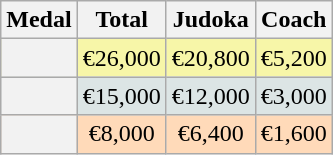<table class=wikitable style="text-align:center;">
<tr>
<th>Medal</th>
<th>Total</th>
<th>Judoka</th>
<th>Coach</th>
</tr>
<tr bgcolor=F7F6A8>
<th></th>
<td>€26,000</td>
<td>€20,800</td>
<td>€5,200</td>
</tr>
<tr bgcolor=DCE5E5>
<th></th>
<td>€15,000</td>
<td>€12,000</td>
<td>€3,000</td>
</tr>
<tr bgcolor=FFDAB9>
<th></th>
<td>€8,000</td>
<td>€6,400</td>
<td>€1,600</td>
</tr>
</table>
